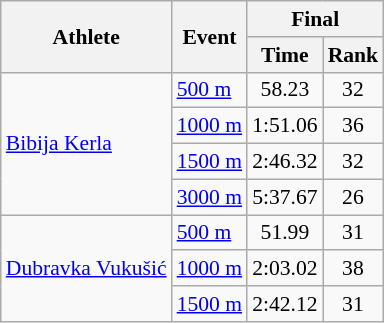<table class="wikitable" style="font-size:90%">
<tr>
<th rowspan="2">Athlete</th>
<th rowspan="2">Event</th>
<th colspan="2">Final</th>
</tr>
<tr>
<th>Time</th>
<th>Rank</th>
</tr>
<tr align="center">
<td align="left" rowspan=4><a href='#'>Bibija Kerla</a></td>
<td align="left"><a href='#'>500 m</a></td>
<td>58.23</td>
<td>32</td>
</tr>
<tr align="center">
<td align="left"><a href='#'>1000 m</a></td>
<td>1:51.06</td>
<td>36</td>
</tr>
<tr align="center">
<td align="left"><a href='#'>1500 m</a></td>
<td>2:46.32</td>
<td>32</td>
</tr>
<tr align="center">
<td align="left"><a href='#'>3000 m</a></td>
<td>5:37.67</td>
<td>26</td>
</tr>
<tr align="center">
<td align="left" rowspan=3><a href='#'>Dubravka Vukušić</a></td>
<td align="left"><a href='#'>500 m</a></td>
<td>51.99</td>
<td>31</td>
</tr>
<tr align="center">
<td align="left"><a href='#'>1000 m</a></td>
<td>2:03.02</td>
<td>38</td>
</tr>
<tr align="center">
<td align="left"><a href='#'>1500 m</a></td>
<td>2:42.12</td>
<td>31</td>
</tr>
</table>
